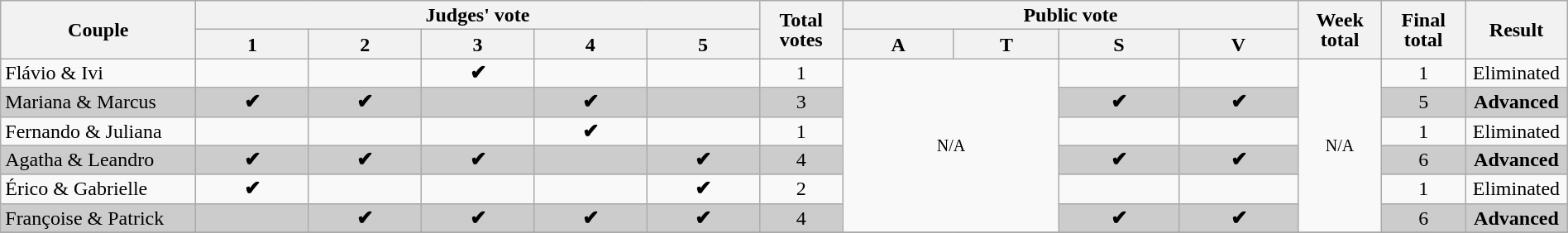<table class="wikitable" style="font-size:100%; line-height:16px; text-align:center" width="100%">
<tr>
<th rowspan=2 width=150>Couple</th>
<th colspan=5 width=185>Judges' vote</th>
<th rowspan=2 width=060>Total votes</th>
<th colspan=4 width=148>Public vote</th>
<th rowspan=2 width=060>Week total</th>
<th rowspan=2 width=060>Final total</th>
<th rowspan=2 width=075>Result</th>
</tr>
<tr>
<th>1</th>
<th>2</th>
<th>3</th>
<th>4</th>
<th>5</th>
<th>A</th>
<th>T</th>
<th>S</th>
<th>V</th>
</tr>
<tr>
<td align="left">Flávio & Ivi</td>
<td></td>
<td></td>
<td><strong>✔</strong></td>
<td></td>
<td></td>
<td>1</td>
<td rowspan=6 colspan=2><small>N/A</small></td>
<td></td>
<td></td>
<td rowspan=6><small>N/A</small></td>
<td>1</td>
<td>Eliminated</td>
</tr>
<tr bgcolor="CCCCCC">
<td align="left">Mariana & Marcus</td>
<td><strong>✔</strong></td>
<td><strong>✔</strong></td>
<td></td>
<td><strong>✔</strong></td>
<td></td>
<td>3</td>
<td><strong>✔</strong></td>
<td><strong>✔</strong></td>
<td>5</td>
<td><strong>Advanced</strong></td>
</tr>
<tr>
<td align="left">Fernando & Juliana</td>
<td></td>
<td></td>
<td></td>
<td><strong>✔</strong></td>
<td></td>
<td>1</td>
<td></td>
<td></td>
<td>1</td>
<td>Eliminated</td>
</tr>
<tr bgcolor="CCCCCC">
<td align="left">Agatha & Leandro</td>
<td><strong>✔</strong></td>
<td><strong>✔</strong></td>
<td><strong>✔</strong></td>
<td></td>
<td><strong>✔</strong></td>
<td>4</td>
<td><strong>✔</strong></td>
<td><strong>✔</strong></td>
<td>6</td>
<td><strong>Advanced</strong></td>
</tr>
<tr>
<td align="left">Érico & Gabrielle</td>
<td><strong>✔</strong></td>
<td></td>
<td></td>
<td></td>
<td><strong>✔</strong></td>
<td>2</td>
<td></td>
<td></td>
<td>1</td>
<td>Eliminated</td>
</tr>
<tr bgcolor="CCCCCC">
<td align="left">Françoise & Patrick</td>
<td></td>
<td><strong>✔</strong></td>
<td><strong>✔</strong></td>
<td><strong>✔</strong></td>
<td><strong>✔</strong></td>
<td>4</td>
<td><strong>✔</strong></td>
<td><strong>✔</strong></td>
<td>6</td>
<td><strong>Advanced</strong></td>
</tr>
<tr>
</tr>
</table>
